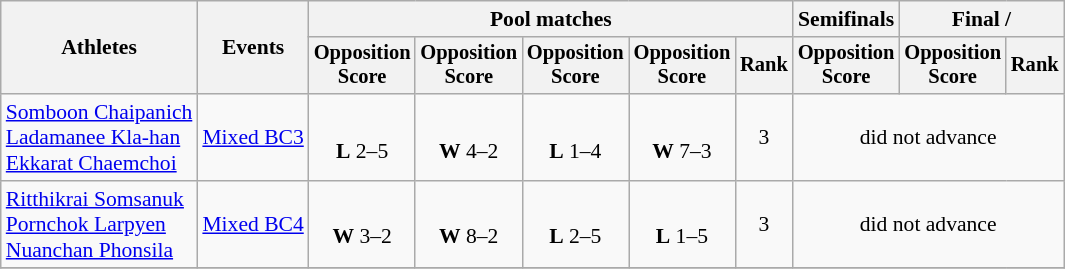<table class=wikitable style="font-size:90%">
<tr>
<th rowspan="2">Athletes</th>
<th rowspan="2">Events</th>
<th colspan="5">Pool matches</th>
<th>Semifinals</th>
<th colspan=2>Final / </th>
</tr>
<tr style="font-size:95%">
<th>Opposition<br>Score</th>
<th>Opposition<br>Score</th>
<th>Opposition<br>Score</th>
<th>Opposition<br>Score</th>
<th>Rank</th>
<th>Opposition<br>Score</th>
<th>Opposition<br>Score</th>
<th>Rank</th>
</tr>
<tr align=center>
<td align=left><a href='#'>Somboon Chaipanich</a> <br> <a href='#'>Ladamanee Kla-han</a> <br> <a href='#'>Ekkarat Chaemchoi</a></td>
<td align=left><a href='#'>Mixed BC3</a></td>
<td><br><strong>L</strong> 2–5</td>
<td><br><strong>W</strong> 4–2</td>
<td><br><strong>L</strong> 1–4</td>
<td><br><strong>W</strong> 7–3</td>
<td>3</td>
<td colspan=3>did not advance</td>
</tr>
<tr align=center>
<td align=left><a href='#'>Ritthikrai Somsanuk</a> <br> <a href='#'>Pornchok Larpyen</a> <br> <a href='#'>Nuanchan Phonsila</a></td>
<td align=left><a href='#'>Mixed BC4</a></td>
<td><br><strong>W</strong> 3–2</td>
<td><br><strong>W</strong> 8–2</td>
<td><br><strong>L</strong> 2–5</td>
<td><br><strong>L</strong> 1–5</td>
<td>3</td>
<td colspan=3>did not advance</td>
</tr>
<tr align=center>
</tr>
</table>
